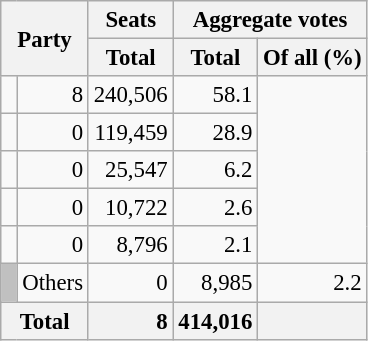<table class="wikitable" style="text-align:right; font-size:95%;">
<tr>
<th colspan="2" rowspan="2">Party</th>
<th>Seats</th>
<th colspan="2">Aggregate votes</th>
</tr>
<tr>
<th>Total</th>
<th>Total</th>
<th>Of all (%)</th>
</tr>
<tr>
<td></td>
<td>8</td>
<td>240,506</td>
<td>58.1</td>
</tr>
<tr>
<td></td>
<td>0</td>
<td>119,459</td>
<td>28.9</td>
</tr>
<tr>
<td></td>
<td>0</td>
<td>25,547</td>
<td>6.2</td>
</tr>
<tr>
<td></td>
<td>0</td>
<td>10,722</td>
<td>2.6</td>
</tr>
<tr>
<td></td>
<td>0</td>
<td>8,796</td>
<td>2.1</td>
</tr>
<tr>
<td style="background:silver;"> </td>
<td align=left>Others</td>
<td>0</td>
<td>8,985</td>
<td>2.2</td>
</tr>
<tr>
<th colspan="2" style="background:#f2f2f2"><strong>Total</strong></th>
<td style="background:#f2f2f2;"><strong>8</strong></td>
<td style="background:#f2f2f2;"><strong>414,016</strong></td>
<td style="background:#f2f2f2;"></td>
</tr>
</table>
